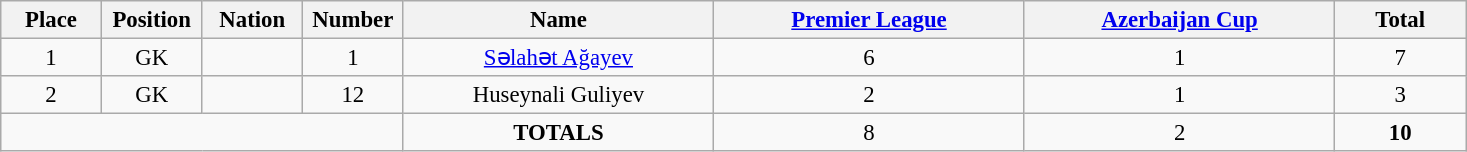<table class="wikitable" style="font-size: 95%; text-align: center;">
<tr>
<th width=60>Place</th>
<th width=60>Position</th>
<th width=60>Nation</th>
<th width=60>Number</th>
<th width=200>Name</th>
<th width=200><a href='#'>Premier League</a></th>
<th width=200><a href='#'>Azerbaijan Cup</a></th>
<th width=80><strong>Total</strong></th>
</tr>
<tr>
<td>1</td>
<td>GK</td>
<td></td>
<td>1</td>
<td><a href='#'>Səlahət Ağayev</a></td>
<td>6</td>
<td>1</td>
<td>7</td>
</tr>
<tr>
<td>2</td>
<td>GK</td>
<td></td>
<td>12</td>
<td>Huseynali Guliyev</td>
<td>2</td>
<td>1</td>
<td>3</td>
</tr>
<tr>
<td colspan="4"></td>
<td><strong>TOTALS</strong></td>
<td>8</td>
<td>2</td>
<td><strong>10</strong></td>
</tr>
</table>
